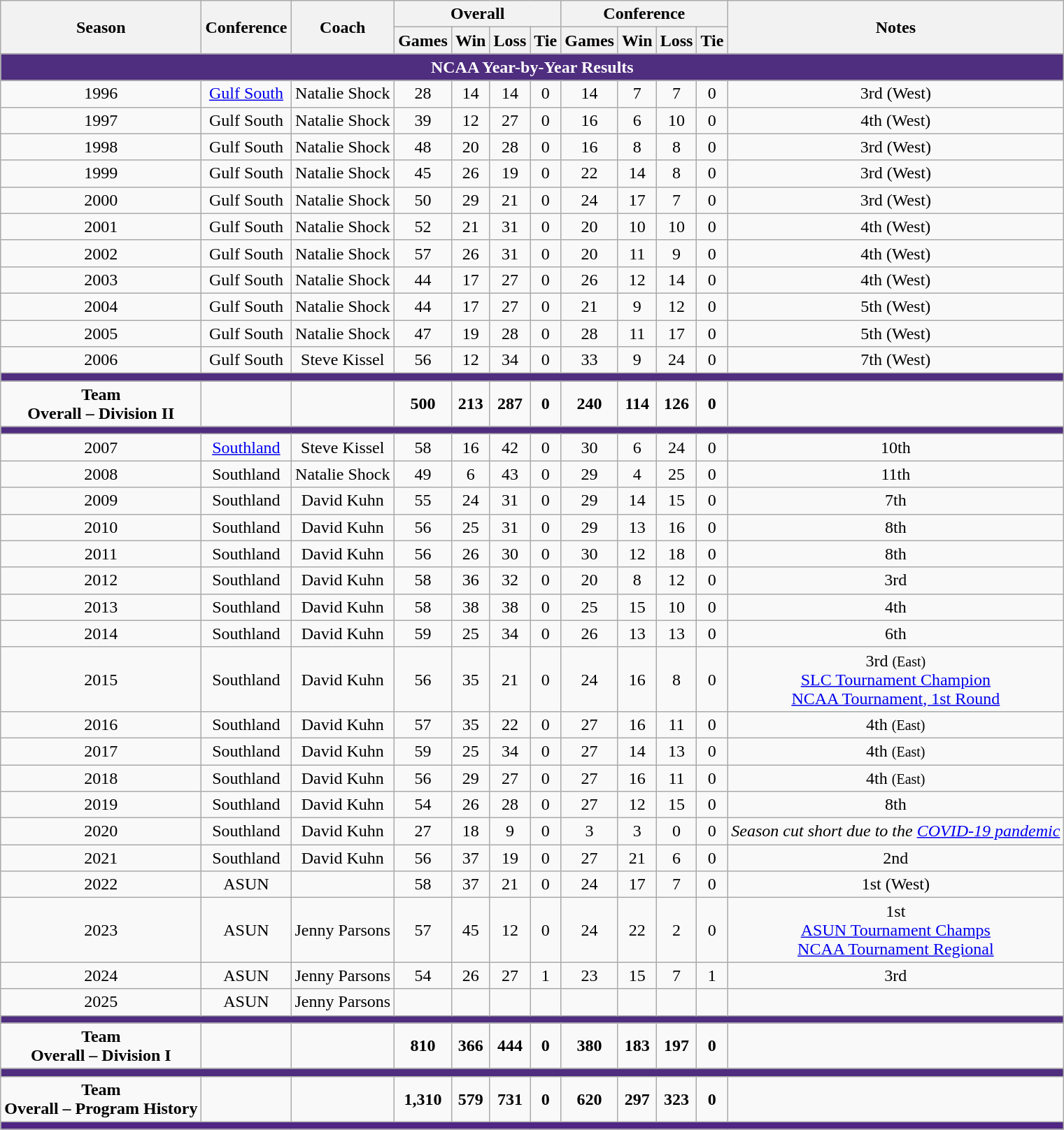<table class="wikitable" style="text-align: center;">
<tr>
<th rowspan=2>Season</th>
<th rowspan=2>Conference</th>
<th rowspan=2>Coach</th>
<th colspan="4">Overall</th>
<th colspan="4">Conference</th>
<th rowspan=2>Notes</th>
</tr>
<tr>
<th>Games</th>
<th>Win</th>
<th>Loss</th>
<th>Tie</th>
<th>Games</th>
<th>Win</th>
<th>Loss</th>
<th>Tie</th>
</tr>
<tr>
<th colspan=12 style="background:#4F2D7F; color:white;">NCAA Year-by-Year Results</th>
</tr>
<tr>
<td>1996</td>
<td><a href='#'>Gulf South</a></td>
<td>Natalie Shock</td>
<td>28</td>
<td>14</td>
<td>14</td>
<td>0</td>
<td>14</td>
<td>7</td>
<td>7</td>
<td>0</td>
<td>3rd (West)</td>
</tr>
<tr>
<td>1997</td>
<td>Gulf South</td>
<td>Natalie Shock</td>
<td>39</td>
<td>12</td>
<td>27</td>
<td>0</td>
<td>16</td>
<td>6</td>
<td>10</td>
<td>0</td>
<td>4th (West)</td>
</tr>
<tr>
<td>1998</td>
<td>Gulf South</td>
<td>Natalie Shock</td>
<td>48</td>
<td>20</td>
<td>28</td>
<td>0</td>
<td>16</td>
<td>8</td>
<td>8</td>
<td>0</td>
<td>3rd (West)</td>
</tr>
<tr>
<td>1999</td>
<td>Gulf South</td>
<td>Natalie Shock</td>
<td>45</td>
<td>26</td>
<td>19</td>
<td>0</td>
<td>22</td>
<td>14</td>
<td>8</td>
<td>0</td>
<td>3rd (West)</td>
</tr>
<tr>
<td>2000</td>
<td>Gulf South</td>
<td>Natalie Shock</td>
<td>50</td>
<td>29</td>
<td>21</td>
<td>0</td>
<td>24</td>
<td>17</td>
<td>7</td>
<td>0</td>
<td>3rd (West)</td>
</tr>
<tr>
<td>2001</td>
<td>Gulf South</td>
<td>Natalie Shock</td>
<td>52</td>
<td>21</td>
<td>31</td>
<td>0</td>
<td>20</td>
<td>10</td>
<td>10</td>
<td>0</td>
<td>4th (West)</td>
</tr>
<tr>
<td>2002</td>
<td>Gulf South</td>
<td>Natalie Shock</td>
<td>57</td>
<td>26</td>
<td>31</td>
<td>0</td>
<td>20</td>
<td>11</td>
<td>9</td>
<td>0</td>
<td>4th (West)</td>
</tr>
<tr>
<td>2003</td>
<td>Gulf South</td>
<td>Natalie Shock</td>
<td>44</td>
<td>17</td>
<td>27</td>
<td>0</td>
<td>26</td>
<td>12</td>
<td>14</td>
<td>0</td>
<td>4th (West)</td>
</tr>
<tr>
<td>2004</td>
<td>Gulf South</td>
<td>Natalie Shock</td>
<td>44</td>
<td>17</td>
<td>27</td>
<td>0</td>
<td>21</td>
<td>9</td>
<td>12</td>
<td>0</td>
<td>5th (West)</td>
</tr>
<tr>
<td>2005</td>
<td>Gulf South</td>
<td>Natalie Shock</td>
<td>47</td>
<td>19</td>
<td>28</td>
<td>0</td>
<td>28</td>
<td>11</td>
<td>17</td>
<td>0</td>
<td>5th (West)</td>
</tr>
<tr>
<td>2006</td>
<td>Gulf South</td>
<td>Steve Kissel</td>
<td>56</td>
<td>12</td>
<td>34</td>
<td>0</td>
<td>33</td>
<td>9</td>
<td>24</td>
<td>0</td>
<td>7th (West)</td>
</tr>
<tr>
<th colspan=12 style="background:#4F2D7F; color:white;"></th>
</tr>
<tr>
<td><strong>Team<br>Overall – Division II</strong></td>
<td></td>
<td></td>
<td><strong>500</strong></td>
<td><strong>213</strong></td>
<td><strong>287</strong></td>
<td><strong>0</strong></td>
<td><strong>240</strong></td>
<td><strong>114</strong></td>
<td><strong>126</strong></td>
<td><strong>0</strong></td>
<td></td>
</tr>
<tr>
<th colspan=12 style="background:#4F2D7F; color:white;"></th>
</tr>
<tr>
<td>2007</td>
<td><a href='#'>Southland</a></td>
<td>Steve Kissel</td>
<td>58</td>
<td>16</td>
<td>42</td>
<td>0</td>
<td>30</td>
<td>6</td>
<td>24</td>
<td>0</td>
<td>10th</td>
</tr>
<tr>
<td>2008</td>
<td>Southland</td>
<td>Natalie Shock</td>
<td>49</td>
<td>6</td>
<td>43</td>
<td>0</td>
<td>29</td>
<td>4</td>
<td>25</td>
<td>0</td>
<td>11th</td>
</tr>
<tr>
<td>2009</td>
<td>Southland</td>
<td>David Kuhn</td>
<td>55</td>
<td>24</td>
<td>31</td>
<td>0</td>
<td>29</td>
<td>14</td>
<td>15</td>
<td>0</td>
<td>7th</td>
</tr>
<tr>
<td>2010</td>
<td>Southland</td>
<td>David Kuhn</td>
<td>56</td>
<td>25</td>
<td>31</td>
<td>0</td>
<td>29</td>
<td>13</td>
<td>16</td>
<td>0</td>
<td>8th</td>
</tr>
<tr>
<td>2011</td>
<td>Southland</td>
<td>David Kuhn</td>
<td>56</td>
<td>26</td>
<td>30</td>
<td>0</td>
<td>30</td>
<td>12</td>
<td>18</td>
<td>0</td>
<td>8th</td>
</tr>
<tr>
<td>2012</td>
<td>Southland</td>
<td>David Kuhn</td>
<td>58</td>
<td>36</td>
<td>32</td>
<td>0</td>
<td>20</td>
<td>8</td>
<td>12</td>
<td>0</td>
<td>3rd</td>
</tr>
<tr>
<td>2013</td>
<td>Southland</td>
<td>David Kuhn</td>
<td>58</td>
<td>38</td>
<td>38</td>
<td>0</td>
<td>25</td>
<td>15</td>
<td>10</td>
<td>0</td>
<td>4th</td>
</tr>
<tr>
<td>2014</td>
<td>Southland</td>
<td>David Kuhn</td>
<td>59</td>
<td>25</td>
<td>34</td>
<td>0</td>
<td>26</td>
<td>13</td>
<td>13</td>
<td>0</td>
<td>6th</td>
</tr>
<tr>
<td>2015</td>
<td>Southland</td>
<td>David Kuhn</td>
<td>56</td>
<td>35</td>
<td>21</td>
<td>0</td>
<td>24</td>
<td>16</td>
<td>8</td>
<td>0</td>
<td>3rd <small>(East)</small><br><a href='#'>SLC Tournament Champion</a><br><a href='#'>NCAA Tournament, 1st Round</a></td>
</tr>
<tr>
<td>2016</td>
<td>Southland</td>
<td>David Kuhn</td>
<td>57</td>
<td>35</td>
<td>22</td>
<td>0</td>
<td>27</td>
<td>16</td>
<td>11</td>
<td>0</td>
<td>4th <small>(East)</small></td>
</tr>
<tr>
<td>2017</td>
<td>Southland</td>
<td>David Kuhn</td>
<td>59</td>
<td>25</td>
<td>34</td>
<td>0</td>
<td>27</td>
<td>14</td>
<td>13</td>
<td>0</td>
<td>4th <small>(East)</small></td>
</tr>
<tr>
<td>2018</td>
<td>Southland</td>
<td>David Kuhn</td>
<td>56</td>
<td>29</td>
<td>27</td>
<td>0</td>
<td>27</td>
<td>16</td>
<td>11</td>
<td>0</td>
<td>4th <small>(East)</small></td>
</tr>
<tr>
<td>2019</td>
<td>Southland</td>
<td>David Kuhn</td>
<td>54</td>
<td>26</td>
<td>28</td>
<td>0</td>
<td>27</td>
<td>12</td>
<td>15</td>
<td>0</td>
<td>8th</td>
</tr>
<tr>
<td>2020</td>
<td>Southland</td>
<td>David Kuhn</td>
<td>27</td>
<td>18</td>
<td>9</td>
<td>0</td>
<td>3</td>
<td>3</td>
<td>0</td>
<td>0</td>
<td><em>Season cut short due to the <a href='#'>COVID-19 pandemic</a></em></td>
</tr>
<tr>
<td>2021</td>
<td>Southland</td>
<td>David Kuhn</td>
<td>56</td>
<td>37</td>
<td>19</td>
<td>0</td>
<td>27</td>
<td>21</td>
<td>6</td>
<td>0</td>
<td>2nd</td>
</tr>
<tr>
<td>2022</td>
<td>ASUN</td>
<td></td>
<td>58</td>
<td>37</td>
<td>21</td>
<td>0</td>
<td>24</td>
<td>17</td>
<td>7</td>
<td>0</td>
<td>1st (West)</td>
</tr>
<tr>
<td>2023</td>
<td>ASUN</td>
<td>Jenny Parsons</td>
<td>57</td>
<td>45</td>
<td>12</td>
<td>0</td>
<td>24</td>
<td>22</td>
<td>2</td>
<td>0</td>
<td>1st<br><a href='#'>ASUN Tournament Champs</a><br><a href='#'>NCAA Tournament Regional</a></td>
</tr>
<tr>
<td>2024</td>
<td>ASUN</td>
<td>Jenny Parsons</td>
<td>54</td>
<td>26</td>
<td>27</td>
<td>1</td>
<td>23</td>
<td>15</td>
<td>7</td>
<td>1</td>
<td>3rd</td>
</tr>
<tr>
<td>2025</td>
<td>ASUN</td>
<td>Jenny Parsons</td>
<td></td>
<td></td>
<td></td>
<td></td>
<td></td>
<td></td>
<td></td>
<td></td>
<td></td>
</tr>
<tr>
<th colspan=12 style="background:#4F2D7F; color:white;"></th>
</tr>
<tr>
<td><strong>Team<br>Overall – Division I</strong></td>
<td></td>
<td></td>
<td><strong>810</strong></td>
<td><strong>366</strong></td>
<td><strong>444</strong></td>
<td><strong>0</strong></td>
<td><strong>380</strong></td>
<td><strong>183</strong></td>
<td><strong>197</strong></td>
<td><strong>0</strong></td>
<td></td>
</tr>
<tr>
<th colspan=12 style="background:#4F2D7F; color:white;"></th>
</tr>
<tr>
<td><strong>Team<br>Overall – Program History</strong></td>
<td></td>
<td></td>
<td><strong>1,310</strong></td>
<td><strong>579</strong></td>
<td><strong>731</strong></td>
<td><strong>0</strong></td>
<td><strong>620</strong></td>
<td><strong>297</strong></td>
<td><strong>323</strong></td>
<td><strong>0</strong></td>
<td></td>
</tr>
<tr>
<th colspan=12 style="background:#4F2683; color:white;"></th>
</tr>
</table>
